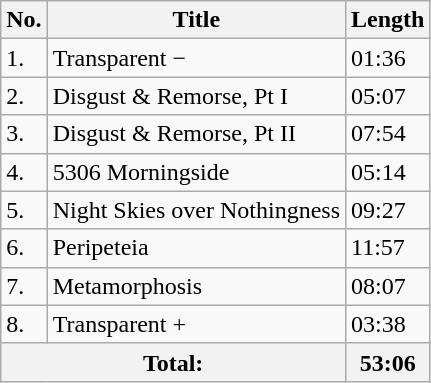<table class="wikitable">
<tr>
<th>No.</th>
<th>Title</th>
<th>Length</th>
</tr>
<tr>
<td>1.</td>
<td>Transparent −</td>
<td>01:36</td>
</tr>
<tr>
<td>2.</td>
<td>Disgust & Remorse, Pt I</td>
<td>05:07</td>
</tr>
<tr>
<td>3.</td>
<td>Disgust & Remorse, Pt II</td>
<td>07:54</td>
</tr>
<tr>
<td>4.</td>
<td>5306 Morningside</td>
<td>05:14</td>
</tr>
<tr>
<td>5.</td>
<td>Night Skies over Nothingness</td>
<td>09:27</td>
</tr>
<tr>
<td>6.</td>
<td>Peripeteia</td>
<td>11:57</td>
</tr>
<tr>
<td>7.</td>
<td>Metamorphosis</td>
<td>08:07</td>
</tr>
<tr>
<td>8.</td>
<td>Transparent +</td>
<td>03:38</td>
</tr>
<tr>
<th colspan="2">Total:</th>
<th>53:06</th>
</tr>
</table>
